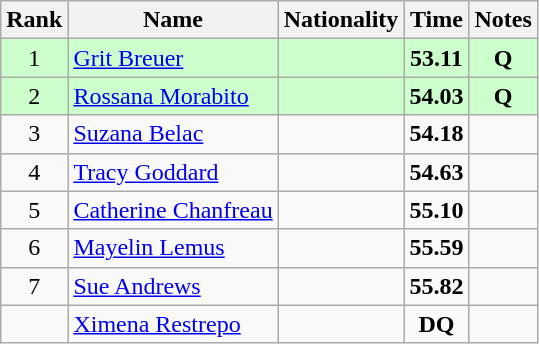<table class="wikitable sortable" style="text-align:center">
<tr>
<th>Rank</th>
<th>Name</th>
<th>Nationality</th>
<th>Time</th>
<th>Notes</th>
</tr>
<tr bgcolor=ccffcc>
<td>1</td>
<td align=left><a href='#'>Grit Breuer</a></td>
<td align=left></td>
<td><strong>53.11</strong></td>
<td><strong>Q</strong></td>
</tr>
<tr bgcolor=ccffcc>
<td>2</td>
<td align=left><a href='#'>Rossana Morabito</a></td>
<td align=left></td>
<td><strong>54.03</strong></td>
<td><strong>Q</strong></td>
</tr>
<tr>
<td>3</td>
<td align=left><a href='#'>Suzana Belac</a></td>
<td align=left></td>
<td><strong>54.18</strong></td>
<td></td>
</tr>
<tr>
<td>4</td>
<td align=left><a href='#'>Tracy Goddard</a></td>
<td align=left></td>
<td><strong>54.63</strong></td>
<td></td>
</tr>
<tr>
<td>5</td>
<td align=left><a href='#'>Catherine Chanfreau</a></td>
<td align=left></td>
<td><strong>55.10</strong></td>
<td></td>
</tr>
<tr>
<td>6</td>
<td align=left><a href='#'>Mayelin Lemus</a></td>
<td align=left></td>
<td><strong>55.59</strong></td>
<td></td>
</tr>
<tr>
<td>7</td>
<td align=left><a href='#'>Sue Andrews</a></td>
<td align=left></td>
<td><strong>55.82</strong></td>
<td></td>
</tr>
<tr>
<td></td>
<td align=left><a href='#'>Ximena Restrepo</a></td>
<td align=left></td>
<td><strong>DQ</strong></td>
<td></td>
</tr>
</table>
